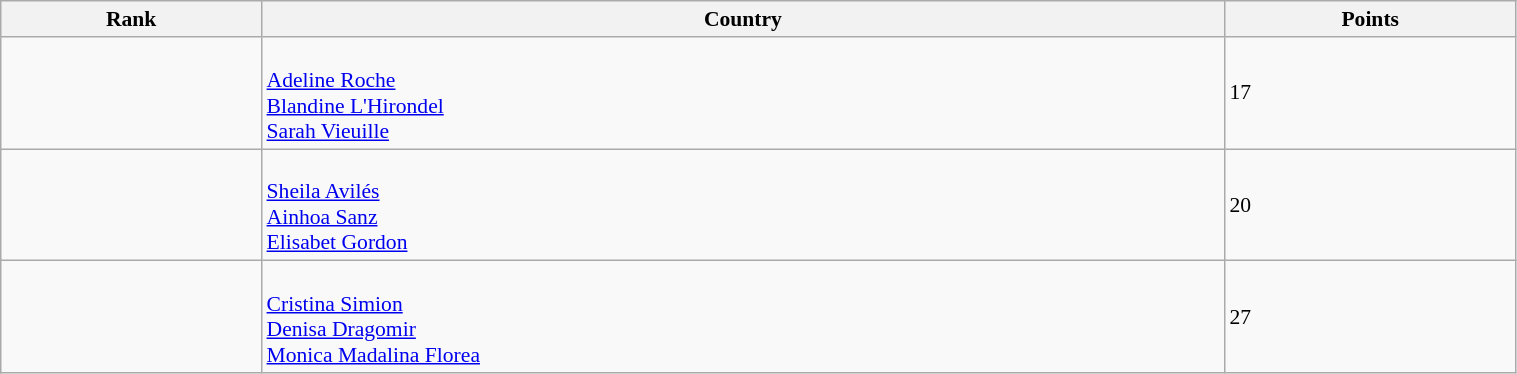<table class="wikitable" width=80% style="font-size:90%; text-align:left;">
<tr>
<th>Rank</th>
<th>Country</th>
<th>Points</th>
</tr>
<tr>
<td align="center"></td>
<td><br><a href='#'>Adeline Roche</a><br><a href='#'>Blandine L'Hirondel</a><br><a href='#'>Sarah Vieuille</a></td>
<td>17</td>
</tr>
<tr>
<td align="center"></td>
<td><br><a href='#'>Sheila Avilés</a><br><a href='#'>Ainhoa Sanz</a><br><a href='#'>Elisabet Gordon</a></td>
<td>20</td>
</tr>
<tr>
<td align="center"></td>
<td><br><a href='#'>Cristina Simion</a><br><a href='#'>Denisa Dragomir</a><br><a href='#'>Monica Madalina Florea</a></td>
<td>27</td>
</tr>
</table>
